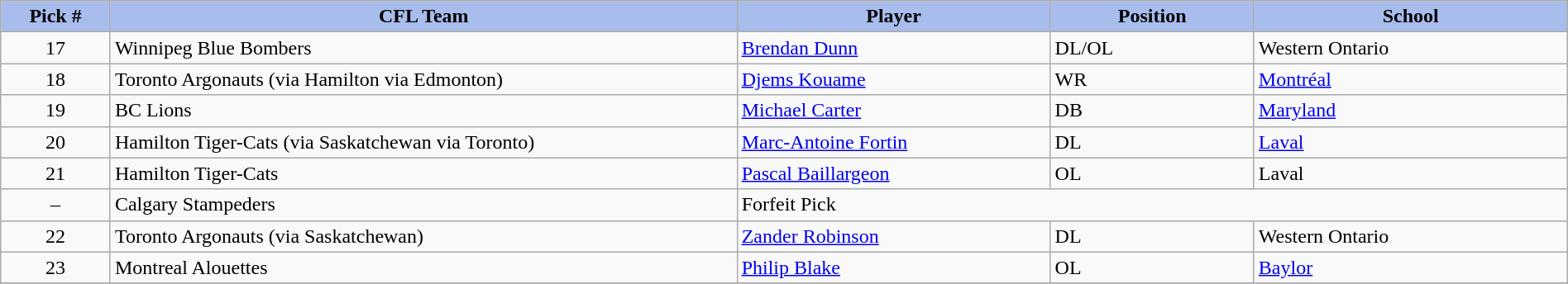<table class="wikitable" style="width: 100%">
<tr>
<th style="background:#A8BDEC;" width=7%>Pick #</th>
<th width=40% style="background:#A8BDEC;">CFL Team</th>
<th width=20% style="background:#A8BDEC;">Player</th>
<th width=13% style="background:#A8BDEC;">Position</th>
<th width=20% style="background:#A8BDEC;">School</th>
</tr>
<tr>
<td align=center>17</td>
<td>Winnipeg Blue Bombers</td>
<td><a href='#'>Brendan Dunn</a></td>
<td>DL/OL</td>
<td>Western Ontario</td>
</tr>
<tr>
<td align=center>18</td>
<td>Toronto Argonauts (via Hamilton via Edmonton)</td>
<td><a href='#'>Djems Kouame</a></td>
<td>WR</td>
<td><a href='#'>Montréal</a></td>
</tr>
<tr>
<td align=center>19</td>
<td>BC Lions</td>
<td><a href='#'>Michael Carter</a></td>
<td>DB</td>
<td><a href='#'>Maryland</a></td>
</tr>
<tr>
<td align=center>20</td>
<td>Hamilton Tiger-Cats (via Saskatchewan via Toronto)</td>
<td><a href='#'>Marc-Antoine Fortin</a></td>
<td>DL</td>
<td><a href='#'>Laval</a></td>
</tr>
<tr>
<td align=center>21</td>
<td>Hamilton Tiger-Cats</td>
<td><a href='#'>Pascal Baillargeon</a></td>
<td>OL</td>
<td>Laval</td>
</tr>
<tr>
<td align=center>–</td>
<td>Calgary Stampeders</td>
<td colspan="3">Forfeit Pick</td>
</tr>
<tr>
<td align=center>22</td>
<td>Toronto Argonauts (via Saskatchewan)</td>
<td><a href='#'>Zander Robinson</a></td>
<td>DL</td>
<td>Western Ontario</td>
</tr>
<tr>
<td align=center>23</td>
<td>Montreal Alouettes</td>
<td><a href='#'>Philip Blake</a></td>
<td>OL</td>
<td><a href='#'>Baylor</a></td>
</tr>
<tr>
</tr>
</table>
